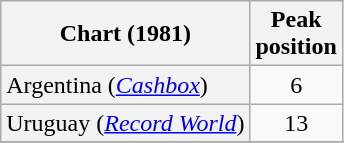<table class="wikitable sortable">
<tr>
<th>Chart (1981)</th>
<th>Peak<br>position</th>
</tr>
<tr>
<td scope="row" style="background-color: #f2f2f2;">Argentina (<em><a href='#'>Cashbox</a></em>)</td>
<td align="center">6</td>
</tr>
<tr>
<td scope="row" style="background-color: #f2f2f2;">Uruguay (<em><a href='#'>Record World</a></em>)</td>
<td align="center">13</td>
</tr>
<tr>
</tr>
</table>
